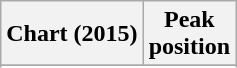<table class="wikitable sortable plainrowheaders">
<tr>
<th>Chart (2015)</th>
<th>Peak<br>position</th>
</tr>
<tr>
</tr>
<tr>
</tr>
<tr>
</tr>
<tr>
</tr>
<tr>
</tr>
<tr>
</tr>
<tr>
</tr>
<tr>
</tr>
<tr>
</tr>
<tr>
</tr>
<tr>
</tr>
</table>
